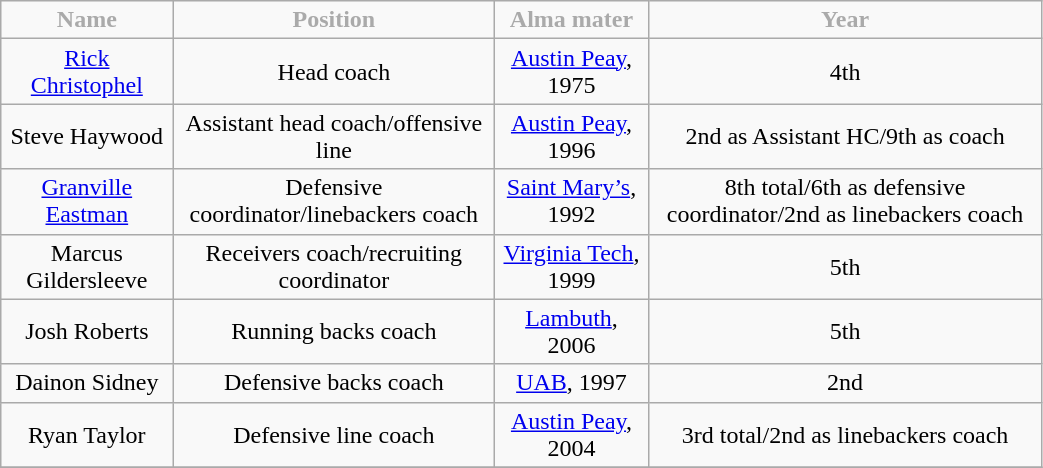<table class="wikitable" width="55%">
<tr>
<th style="background:#F9F9F9; color:#AAAAAA;">Name</th>
<th style="background:#F9F9F9; color:#AAAAAA;">Position</th>
<th style="background:#F9F9F9; color:#AAAAAA;">Alma mater</th>
<th style="background:#F9F9F9; color:#AAAAAA;">Year</th>
</tr>
<tr align="center">
<td><a href='#'>Rick Christophel</a></td>
<td>Head coach</td>
<td><a href='#'>Austin Peay</a>, 1975</td>
<td>4th</td>
</tr>
<tr align="center">
<td>Steve Haywood</td>
<td>Assistant head coach/offensive line</td>
<td><a href='#'>Austin Peay</a>, 1996</td>
<td>2nd as Assistant HC/9th as coach</td>
</tr>
<tr align="center">
<td><a href='#'>Granville Eastman</a></td>
<td>Defensive coordinator/linebackers coach</td>
<td><a href='#'>Saint Mary’s</a>, 1992</td>
<td>8th total/6th as defensive coordinator/2nd as linebackers coach</td>
</tr>
<tr align="center">
<td>Marcus Gildersleeve</td>
<td>Receivers coach/recruiting coordinator</td>
<td><a href='#'>Virginia Tech</a>, 1999</td>
<td>5th</td>
</tr>
<tr align="center">
<td>Josh Roberts</td>
<td>Running backs coach</td>
<td><a href='#'>Lambuth</a>, 2006</td>
<td>5th</td>
</tr>
<tr align="center">
<td>Dainon Sidney</td>
<td>Defensive backs coach</td>
<td><a href='#'>UAB</a>, 1997</td>
<td>2nd</td>
</tr>
<tr align="center">
<td>Ryan Taylor</td>
<td>Defensive line coach</td>
<td><a href='#'>Austin Peay</a>, 2004</td>
<td>3rd total/2nd as linebackers coach</td>
</tr>
<tr align="center">
</tr>
</table>
